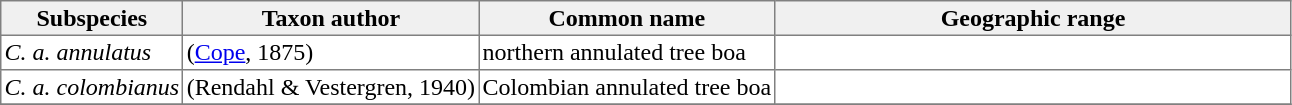<table cellspacing=0 cellpadding=2 border=1 style="border-collapse: collapse;">
<tr>
<th bgcolor="#f0f0f0">Subspecies</th>
<th bgcolor="#f0f0f0">Taxon author</th>
<th bgcolor="#f0f0f0">Common name</th>
<th bgcolor="#f0f0f0">Geographic range</th>
</tr>
<tr>
<td><em>C. a. annulatus</em></td>
<td>(<a href='#'>Cope</a>, 1875)</td>
<td>northern annulated tree boa</td>
<td style="width:40%"></td>
</tr>
<tr>
<td><em>C. a. colombianus</em></td>
<td>(Rendahl & Vestergren, 1940)</td>
<td>Colombian annulated tree boa</td>
<td></td>
</tr>
<tr>
</tr>
</table>
